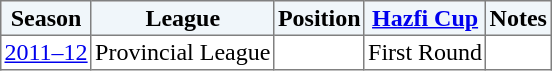<table border="1" cellpadding="2" style="border-collapse:collapse; text-align:center; font-size:normal;">
<tr style="background:#f0f6fa;">
<th>Season</th>
<th>League</th>
<th>Position</th>
<th><a href='#'>Hazfi Cup</a></th>
<th>Notes</th>
</tr>
<tr>
<td><a href='#'>2011–12</a></td>
<td>Provincial League</td>
<td></td>
<td>First Round</td>
<td></td>
</tr>
</table>
